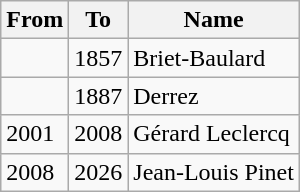<table class="wikitable">
<tr>
<th>From</th>
<th>To</th>
<th>Name</th>
</tr>
<tr>
<td></td>
<td>1857</td>
<td>Briet-Baulard</td>
</tr>
<tr>
<td></td>
<td>1887</td>
<td>Derrez</td>
</tr>
<tr>
<td>2001</td>
<td>2008</td>
<td>Gérard Leclercq</td>
</tr>
<tr>
<td>2008</td>
<td>2026</td>
<td>Jean-Louis Pinet</td>
</tr>
</table>
